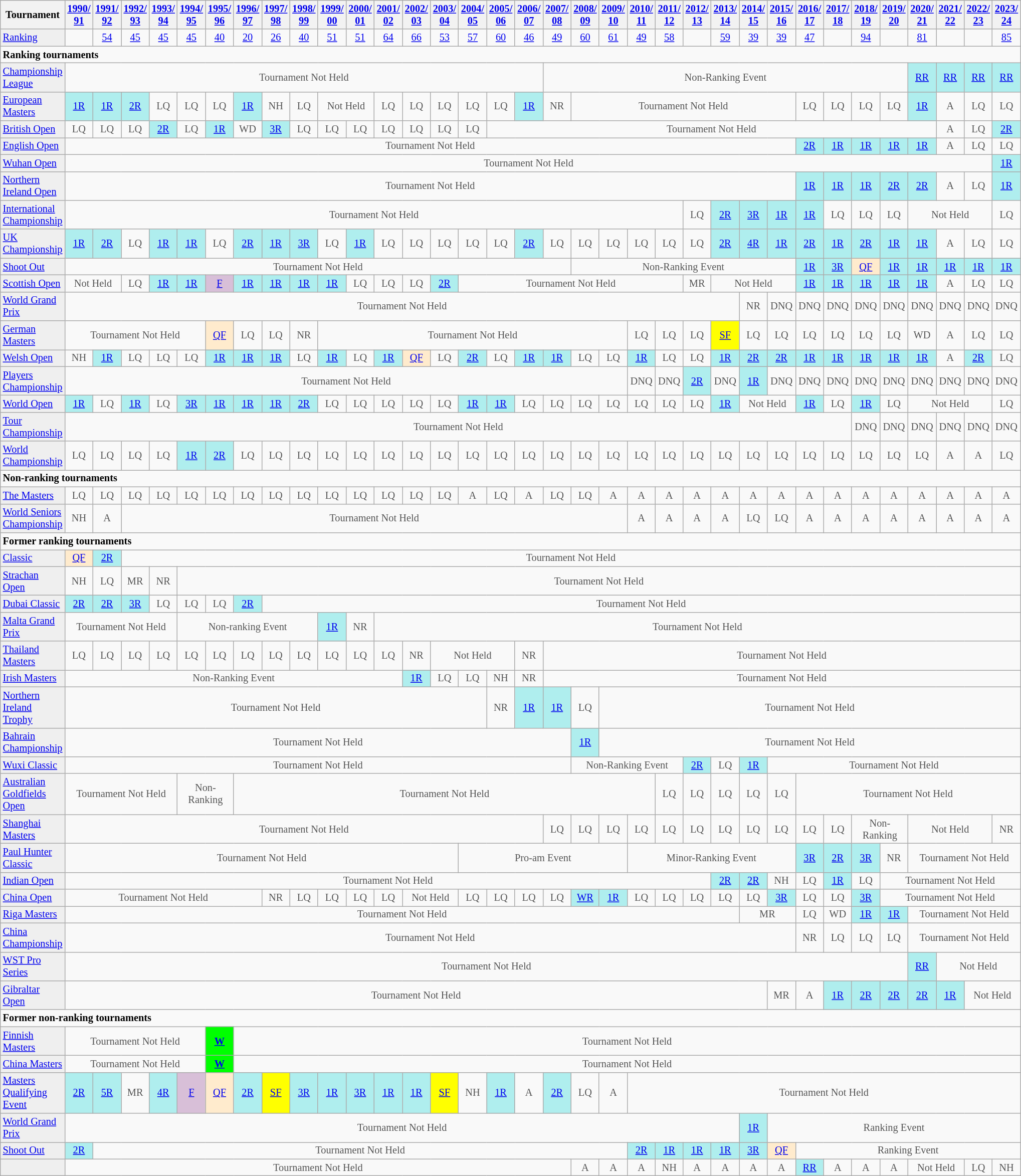<table class="wikitable" style="font-size:85%">
<tr>
<th>Tournament</th>
<th><a href='#'>1990/<br>91</a></th>
<th><a href='#'>1991/<br>92</a></th>
<th><a href='#'>1992/<br>93</a></th>
<th><a href='#'>1993/<br>94</a></th>
<th><a href='#'>1994/<br>95</a></th>
<th><a href='#'>1995/<br>96</a></th>
<th><a href='#'>1996/<br>97</a></th>
<th><a href='#'>1997/<br>98</a></th>
<th><a href='#'>1998/<br>99</a></th>
<th><a href='#'>1999/<br>00</a></th>
<th><a href='#'>2000/<br>01</a></th>
<th><a href='#'>2001/<br>02</a></th>
<th><a href='#'>2002/<br>03</a></th>
<th><a href='#'>2003/<br>04</a></th>
<th><a href='#'>2004/<br>05</a></th>
<th><a href='#'>2005/<br>06</a></th>
<th><a href='#'>2006/<br>07</a></th>
<th><a href='#'>2007/<br>08</a></th>
<th><a href='#'>2008/<br>09</a></th>
<th><a href='#'>2009/<br>10</a></th>
<th><a href='#'>2010/<br>11</a></th>
<th><a href='#'>2011/<br>12</a></th>
<th><a href='#'>2012/<br>13</a></th>
<th><a href='#'>2013/<br>14</a></th>
<th><a href='#'>2014/<br>15</a></th>
<th><a href='#'>2015/<br>16</a></th>
<th><a href='#'>2016/<br>17</a></th>
<th><a href='#'>2017/<br>18</a></th>
<th><a href='#'>2018/<br>19</a></th>
<th><a href='#'>2019/<br>20</a></th>
<th><a href='#'>2020/<br>21</a></th>
<th><a href='#'>2021/<br>22</a></th>
<th><a href='#'>2022/<br>23</a></th>
<th><a href='#'>2023/<br>24</a></th>
</tr>
<tr>
<td style="background:#EFEFEF;"><a href='#'>Ranking</a></td>
<td align="center"></td>
<td align="center"><a href='#'>54</a></td>
<td align="center"><a href='#'>45</a></td>
<td align="center"><a href='#'>45</a></td>
<td align="center"><a href='#'>45</a></td>
<td align="center"><a href='#'>40</a></td>
<td align="center"><a href='#'>20</a></td>
<td align="center"><a href='#'>26</a></td>
<td align="center"><a href='#'>40</a></td>
<td align="center"><a href='#'>51</a></td>
<td align="center"><a href='#'>51</a></td>
<td align="center"><a href='#'>64</a></td>
<td align="center"><a href='#'>66</a></td>
<td align="center"><a href='#'>53</a></td>
<td align="center"><a href='#'>57</a></td>
<td align="center"><a href='#'>60</a></td>
<td align="center"><a href='#'>46</a></td>
<td align="center"><a href='#'>49</a></td>
<td align="center"><a href='#'>60</a></td>
<td align="center"><a href='#'>61</a></td>
<td align="center"><a href='#'>49</a></td>
<td align="center"><a href='#'>58</a></td>
<td align="center"></td>
<td align="center"><a href='#'>59</a></td>
<td align="center"><a href='#'>39</a></td>
<td align="center"><a href='#'>39</a></td>
<td align="center"><a href='#'>47</a></td>
<td align="center"></td>
<td align="center"><a href='#'>94</a></td>
<td align="center"></td>
<td align="center"><a href='#'>81</a></td>
<td align="center"></td>
<td align="center"></td>
<td align="center"><a href='#'>85</a></td>
</tr>
<tr>
<td colspan="40"><strong>Ranking tournaments</strong></td>
</tr>
<tr>
<td style="background:#EFEFEF;"><a href='#'>Championship League</a></td>
<td align="center" colspan="17" style="color:#555555;">Tournament Not Held</td>
<td align="center" colspan="13" style="color:#555555;">Non-Ranking Event</td>
<td align="center" style="background:#afeeee;"><a href='#'>RR</a></td>
<td align="center" style="background:#afeeee;"><a href='#'>RR</a></td>
<td align="center" style="background:#afeeee;"><a href='#'>RR</a></td>
<td align="center" style="background:#afeeee;"><a href='#'>RR</a></td>
</tr>
<tr>
<td style="background:#EFEFEF;"><a href='#'>European Masters</a></td>
<td align="center" style="background:#afeeee;"><a href='#'>1R</a></td>
<td align="center" style="background:#afeeee;"><a href='#'>1R</a></td>
<td align="center" style="background:#afeeee;"><a href='#'>2R</a></td>
<td align="center" style="color:#555555;">LQ</td>
<td align="center" style="color:#555555;">LQ</td>
<td align="center" style="color:#555555;">LQ</td>
<td align="center" style="background:#afeeee;"><a href='#'>1R</a></td>
<td align="center" style="color:#555555;">NH</td>
<td align="center" style="color:#555555;">LQ</td>
<td align="center" colspan="2" style="color:#555555;">Not Held</td>
<td align="center" style="color:#555555;">LQ</td>
<td align="center" style="color:#555555;">LQ</td>
<td align="center" style="color:#555555;">LQ</td>
<td align="center" style="color:#555555;">LQ</td>
<td align="center" style="color:#555555;">LQ</td>
<td align="center" style="background:#afeeee;"><a href='#'>1R</a></td>
<td align="center" style="color:#555555;">NR</td>
<td align="center" colspan="8" style="color:#555555;">Tournament Not Held</td>
<td align="center" style="color:#555555;">LQ</td>
<td align="center" style="color:#555555;">LQ</td>
<td align="center" style="color:#555555;">LQ</td>
<td align="center" style="color:#555555;">LQ</td>
<td align="center" style="background:#afeeee;"><a href='#'>1R</a></td>
<td align="center" style="color:#555555;">A</td>
<td align="center" style="color:#555555;">LQ</td>
<td align="center" style="color:#555555;">LQ</td>
</tr>
<tr>
<td style="background:#EFEFEF;"><a href='#'>British Open</a></td>
<td align="center" style="color:#555555;">LQ</td>
<td align="center" style="color:#555555;">LQ</td>
<td align="center" style="color:#555555;">LQ</td>
<td align="center" style="background:#afeeee;"><a href='#'>2R</a></td>
<td align="center" style="color:#555555;">LQ</td>
<td align="center" style="background:#afeeee;"><a href='#'>1R</a></td>
<td align="center" style="color:#555555;">WD</td>
<td align="center" style="background:#afeeee;"><a href='#'>3R</a></td>
<td align="center" style="color:#555555;">LQ</td>
<td align="center" style="color:#555555;">LQ</td>
<td align="center" style="color:#555555;">LQ</td>
<td align="center" style="color:#555555;">LQ</td>
<td align="center" style="color:#555555;">LQ</td>
<td align="center" style="color:#555555;">LQ</td>
<td align="center" style="color:#555555;">LQ</td>
<td align="center" colspan="16" style="color:#555555;">Tournament Not Held</td>
<td align="center" style="color:#555555;">A</td>
<td align="center" style="color:#555555;">LQ</td>
<td align="center" style="background:#afeeee;"><a href='#'>2R</a></td>
</tr>
<tr>
<td style="background:#EFEFEF;"><a href='#'>English Open</a></td>
<td align="center" colspan="26" style="color:#555555;">Tournament Not Held</td>
<td align="center" style="background:#afeeee;"><a href='#'>2R</a></td>
<td align="center" style="background:#afeeee;"><a href='#'>1R</a></td>
<td align="center" style="background:#afeeee;"><a href='#'>1R</a></td>
<td align="center" style="background:#afeeee;"><a href='#'>1R</a></td>
<td align="center" style="background:#afeeee;"><a href='#'>1R</a></td>
<td align="center" style="color:#555555;">A</td>
<td align="center" style="color:#555555;">LQ</td>
<td align="center" style="color:#555555;">LQ</td>
</tr>
<tr>
<td style="background:#EFEFEF;"><a href='#'>Wuhan Open</a></td>
<td align="center" colspan="33" style="color:#555555;">Tournament Not Held</td>
<td align="center" style="background:#afeeee;"><a href='#'>1R</a></td>
</tr>
<tr>
<td style="background:#EFEFEF;"><a href='#'>Northern Ireland Open</a></td>
<td align="center" colspan="26" style="color:#555555;">Tournament Not Held</td>
<td align="center" style="background:#afeeee;"><a href='#'>1R</a></td>
<td align="center" style="background:#afeeee;"><a href='#'>1R</a></td>
<td align="center" style="background:#afeeee;"><a href='#'>1R</a></td>
<td align="center" style="background:#afeeee;"><a href='#'>2R</a></td>
<td align="center" style="background:#afeeee;"><a href='#'>2R</a></td>
<td align="center" style="color:#555555;">A</td>
<td align="center" style="color:#555555;">LQ</td>
<td align="center" style="background:#afeeee;"><a href='#'>1R</a></td>
</tr>
<tr>
<td style="background:#EFEFEF;"><a href='#'>International Championship</a></td>
<td align="center" colspan="22" style="color:#555555;">Tournament Not Held</td>
<td align="center" style="color:#555555;">LQ</td>
<td align="center" style="background:#afeeee;"><a href='#'>2R</a></td>
<td align="center" style="background:#afeeee;"><a href='#'>3R</a></td>
<td align="center" style="background:#afeeee;"><a href='#'>1R</a></td>
<td align="center" style="background:#afeeee;"><a href='#'>1R</a></td>
<td align="center" style="color:#555555;">LQ</td>
<td align="center" style="color:#555555;">LQ</td>
<td align="center" style="color:#555555;">LQ</td>
<td align="center" colspan="3" style="color:#555555;">Not Held</td>
<td align="center" style="color:#555555;">LQ</td>
</tr>
<tr>
<td style="background:#EFEFEF;"><a href='#'>UK Championship</a></td>
<td align="center" style="background:#afeeee;"><a href='#'>1R</a></td>
<td align="center" style="background:#afeeee;"><a href='#'>2R</a></td>
<td align="center" style="color:#555555;">LQ</td>
<td align="center" style="background:#afeeee;"><a href='#'>1R</a></td>
<td align="center" style="background:#afeeee;"><a href='#'>1R</a></td>
<td align="center" style="color:#555555;">LQ</td>
<td align="center" style="background:#afeeee;"><a href='#'>2R</a></td>
<td align="center" style="background:#afeeee;"><a href='#'>1R</a></td>
<td align="center" style="background:#afeeee;"><a href='#'>3R</a></td>
<td align="center" style="color:#555555;">LQ</td>
<td align="center" style="background:#afeeee;"><a href='#'>1R</a></td>
<td align="center" style="color:#555555;">LQ</td>
<td align="center" style="color:#555555;">LQ</td>
<td align="center" style="color:#555555;">LQ</td>
<td align="center" style="color:#555555;">LQ</td>
<td align="center" style="color:#555555;">LQ</td>
<td align="center" style="background:#afeeee;"><a href='#'>2R</a></td>
<td align="center" style="color:#555555;">LQ</td>
<td align="center" style="color:#555555;">LQ</td>
<td align="center" style="color:#555555;">LQ</td>
<td align="center" style="color:#555555;">LQ</td>
<td align="center" style="color:#555555;">LQ</td>
<td align="center" style="color:#555555;">LQ</td>
<td align="center" style="background:#afeeee;"><a href='#'>2R</a></td>
<td align="center" style="background:#afeeee;"><a href='#'>4R</a></td>
<td align="center" style="background:#afeeee;"><a href='#'>1R</a></td>
<td align="center" style="background:#afeeee;"><a href='#'>2R</a></td>
<td align="center" style="background:#afeeee;"><a href='#'>1R</a></td>
<td align="center" style="background:#afeeee;"><a href='#'>2R</a></td>
<td align="center" style="background:#afeeee;"><a href='#'>1R</a></td>
<td align="center" style="background:#afeeee;"><a href='#'>1R</a></td>
<td align="center" style="color:#555555;">A</td>
<td align="center" style="color:#555555;">LQ</td>
<td align="center" style="color:#555555;">LQ</td>
</tr>
<tr>
<td style="background:#EFEFEF;"><a href='#'>Shoot Out</a></td>
<td align="center" colspan="18" style="color:#555555;">Tournament Not Held</td>
<td align="center" colspan="8" style="color:#555555;">Non-Ranking Event</td>
<td align="center" style="background:#afeeee;"><a href='#'>1R</a></td>
<td align="center" style="background:#afeeee;"><a href='#'>3R</a></td>
<td align="center" style="background:#ffebcd;"><a href='#'>QF</a></td>
<td align="center" style="background:#afeeee;"><a href='#'>1R</a></td>
<td align="center" style="background:#afeeee;"><a href='#'>1R</a></td>
<td align="center" style="background:#afeeee;"><a href='#'>1R</a></td>
<td align="center" style="background:#afeeee;"><a href='#'>1R</a></td>
<td align="center" style="background:#afeeee;"><a href='#'>1R</a></td>
</tr>
<tr>
<td style="background:#EFEFEF;"><a href='#'>Scottish Open</a></td>
<td align="center" colspan="2" style="color:#555555;">Not Held</td>
<td align="center" style="color:#555555;">LQ</td>
<td align="center" style="background:#afeeee;"><a href='#'>1R</a></td>
<td align="center" style="background:#afeeee;"><a href='#'>1R</a></td>
<td align="center" style="background:thistle;"><a href='#'>F</a></td>
<td align="center" style="background:#afeeee;"><a href='#'>1R</a></td>
<td align="center" style="background:#afeeee;"><a href='#'>1R</a></td>
<td align="center" style="background:#afeeee;"><a href='#'>1R</a></td>
<td align="center" style="background:#afeeee;"><a href='#'>1R</a></td>
<td align="center" style="color:#555555;">LQ</td>
<td align="center" style="color:#555555;">LQ</td>
<td align="center" style="color:#555555;">LQ</td>
<td align="center" style="background:#afeeee;"><a href='#'>2R</a></td>
<td align="center" colspan="8" style="color:#555555;">Tournament Not Held</td>
<td align="center" style="color:#555555;">MR</td>
<td align="center" colspan="3" style="color:#555555;">Not Held</td>
<td align="center" style="background:#afeeee;"><a href='#'>1R</a></td>
<td align="center" style="background:#afeeee;"><a href='#'>1R</a></td>
<td align="center" style="background:#afeeee;"><a href='#'>1R</a></td>
<td align="center" style="background:#afeeee;"><a href='#'>1R</a></td>
<td align="center" style="background:#afeeee;"><a href='#'>1R</a></td>
<td align="center" style="color:#555555;">A</td>
<td align="center" style="color:#555555;">LQ</td>
<td align="center" style="color:#555555;">LQ</td>
</tr>
<tr>
<td style="background:#EFEFEF;"><a href='#'>World Grand Prix</a></td>
<td align="center" colspan="24" style="color:#555555;">Tournament Not Held</td>
<td align="center" style="color:#555555;">NR</td>
<td align="center" style="color:#555555;">DNQ</td>
<td align="center" style="color:#555555;">DNQ</td>
<td align="center" style="color:#555555;">DNQ</td>
<td align="center" style="color:#555555;">DNQ</td>
<td align="center" style="color:#555555;">DNQ</td>
<td align="center" style="color:#555555;">DNQ</td>
<td align="center" style="color:#555555;">DNQ</td>
<td align="center" style="color:#555555;">DNQ</td>
<td align="center" style="color:#555555;">DNQ</td>
</tr>
<tr>
<td style="background:#EFEFEF;"><a href='#'>German Masters</a></td>
<td align="center" colspan="5" style="color:#555555;">Tournament Not Held</td>
<td align="center" style="background:#ffebcd;"><a href='#'>QF</a></td>
<td align="center" style="color:#555555;">LQ</td>
<td align="center" style="color:#555555;">LQ</td>
<td align="center" style="color:#555555;">NR</td>
<td align="center" colspan="11" style="color:#555555;">Tournament Not Held</td>
<td align="center" style="color:#555555;">LQ</td>
<td align="center" style="color:#555555;">LQ</td>
<td align="center" style="color:#555555;">LQ</td>
<td align="center" style="background:yellow;"><a href='#'>SF</a></td>
<td align="center" style="color:#555555;">LQ</td>
<td align="center" style="color:#555555;">LQ</td>
<td align="center" style="color:#555555;">LQ</td>
<td align="center" style="color:#555555;">LQ</td>
<td align="center" style="color:#555555;">LQ</td>
<td align="center" style="color:#555555;">LQ</td>
<td align="center" style="color:#555555;">WD</td>
<td align="center" style="color:#555555;">A</td>
<td align="center" style="color:#555555;">LQ</td>
<td align="center" style="color:#555555;">LQ</td>
</tr>
<tr>
<td style="background:#EFEFEF;"><a href='#'>Welsh Open</a></td>
<td align="center" style="color:#555555;">NH</td>
<td align="center" style="background:#afeeee;"><a href='#'>1R</a></td>
<td align="center" style="color:#555555;">LQ</td>
<td align="center" style="color:#555555;">LQ</td>
<td align="center" style="color:#555555;">LQ</td>
<td align="center" style="background:#afeeee;"><a href='#'>1R</a></td>
<td align="center" style="background:#afeeee;"><a href='#'>1R</a></td>
<td align="center" style="background:#afeeee;"><a href='#'>1R</a></td>
<td align="center" style="color:#555555;">LQ</td>
<td align="center" style="background:#afeeee;"><a href='#'>1R</a></td>
<td align="center" style="color:#555555;">LQ</td>
<td align="center" style="background:#afeeee;"><a href='#'>1R</a></td>
<td align="center" style="background:#ffebcd;"><a href='#'>QF</a></td>
<td align="center" style="color:#555555;">LQ</td>
<td align="center" style="background:#afeeee;"><a href='#'>2R</a></td>
<td align="center" style="color:#555555;">LQ</td>
<td align="center" style="background:#afeeee;"><a href='#'>1R</a></td>
<td align="center" style="background:#afeeee;"><a href='#'>1R</a></td>
<td align="center" style="color:#555555;">LQ</td>
<td align="center" style="color:#555555;">LQ</td>
<td align="center" style="background:#afeeee;"><a href='#'>1R</a></td>
<td align="center" style="color:#555555;">LQ</td>
<td align="center" style="color:#555555;">LQ</td>
<td align="center" style="background:#afeeee;"><a href='#'>1R</a></td>
<td align="center" style="background:#afeeee;"><a href='#'>2R</a></td>
<td align="center" style="background:#afeeee;"><a href='#'>2R</a></td>
<td align="center" style="background:#afeeee;"><a href='#'>1R</a></td>
<td align="center" style="background:#afeeee;"><a href='#'>1R</a></td>
<td align="center" style="background:#afeeee;"><a href='#'>1R</a></td>
<td align="center" style="background:#afeeee;"><a href='#'>1R</a></td>
<td align="center" style="background:#afeeee;"><a href='#'>1R</a></td>
<td align="center" style="color:#555555;">A</td>
<td align="center" style="background:#afeeee;"><a href='#'>2R</a></td>
<td align="center" style="color:#555555;">LQ</td>
</tr>
<tr>
<td style="background:#EFEFEF;"><a href='#'>Players Championship</a></td>
<td align="center" colspan="20" style="color:#555555;">Tournament Not Held</td>
<td align="center" style="color:#555555;">DNQ</td>
<td align="center" style="color:#555555;">DNQ</td>
<td align="center" style="background:#afeeee;"><a href='#'>2R</a></td>
<td align="center" style="color:#555555;">DNQ</td>
<td align="center" style="background:#afeeee;"><a href='#'>1R</a></td>
<td align="center" style="color:#555555;">DNQ</td>
<td align="center" style="color:#555555;">DNQ</td>
<td align="center" style="color:#555555;">DNQ</td>
<td align="center" style="color:#555555;">DNQ</td>
<td align="center" style="color:#555555;">DNQ</td>
<td align="center" style="color:#555555;">DNQ</td>
<td align="center" style="color:#555555;">DNQ</td>
<td align="center" style="color:#555555;">DNQ</td>
<td align="center" style="color:#555555;">DNQ</td>
</tr>
<tr>
<td style="background:#EFEFEF;"><a href='#'>World Open</a></td>
<td align="center" style="background:#afeeee;"><a href='#'>1R</a></td>
<td align="center" style="color:#555555;">LQ</td>
<td align="center" style="background:#afeeee;"><a href='#'>1R</a></td>
<td align="center" style="color:#555555;">LQ</td>
<td align="center" style="background:#afeeee;"><a href='#'>3R</a></td>
<td align="center" style="background:#afeeee;"><a href='#'>1R</a></td>
<td align="center" style="background:#afeeee;"><a href='#'>1R</a></td>
<td align="center" style="background:#afeeee;"><a href='#'>1R</a></td>
<td align="center" style="background:#afeeee;"><a href='#'>2R</a></td>
<td align="center" style="color:#555555;">LQ</td>
<td align="center" style="color:#555555;">LQ</td>
<td align="center" style="color:#555555;">LQ</td>
<td align="center" style="color:#555555;">LQ</td>
<td align="center" style="color:#555555;">LQ</td>
<td align="center" style="background:#afeeee;"><a href='#'>1R</a></td>
<td align="center" style="background:#afeeee;"><a href='#'>1R</a></td>
<td align="center" style="color:#555555;">LQ</td>
<td align="center" style="color:#555555;">LQ</td>
<td align="center" style="color:#555555;">LQ</td>
<td align="center" style="color:#555555;">LQ</td>
<td align="center" style="color:#555555;">LQ</td>
<td align="center" style="color:#555555;">LQ</td>
<td align="center" style="color:#555555;">LQ</td>
<td align="center" style="background:#afeeee;"><a href='#'>1R</a></td>
<td align="center" colspan="2" style="color:#555555;">Not Held</td>
<td align="center" style="background:#afeeee;"><a href='#'>1R</a></td>
<td align="center" style="color:#555555;">LQ</td>
<td align="center" style="background:#afeeee;"><a href='#'>1R</a></td>
<td align="center" style="color:#555555;">LQ</td>
<td align="center" colspan="3" style="color:#555555;">Not Held</td>
<td align="center" style="color:#555555;">LQ</td>
</tr>
<tr>
<td style="background:#EFEFEF;"><a href='#'>Tour Championship</a></td>
<td align="center" colspan="28" style="color:#555555;">Tournament Not Held</td>
<td align="center" style="color:#555555;">DNQ</td>
<td align="center" style="color:#555555;">DNQ</td>
<td align="center" style="color:#555555;">DNQ</td>
<td align="center" style="color:#555555;">DNQ</td>
<td align="center" style="color:#555555;">DNQ</td>
<td align="center" style="color:#555555;">DNQ</td>
</tr>
<tr>
<td style="background:#EFEFEF;"><a href='#'>World Championship</a></td>
<td align="center" style="color:#555555;">LQ</td>
<td align="center" style="color:#555555;">LQ</td>
<td align="center" style="color:#555555;">LQ</td>
<td align="center" style="color:#555555;">LQ</td>
<td align="center" style="background:#afeeee;"><a href='#'>1R</a></td>
<td align="center" style="background:#afeeee;"><a href='#'>2R</a></td>
<td align="center" style="color:#555555;">LQ</td>
<td align="center" style="color:#555555;">LQ</td>
<td align="center" style="color:#555555;">LQ</td>
<td align="center" style="color:#555555;">LQ</td>
<td align="center" style="color:#555555;">LQ</td>
<td align="center" style="color:#555555;">LQ</td>
<td align="center" style="color:#555555;">LQ</td>
<td align="center" style="color:#555555;">LQ</td>
<td align="center" style="color:#555555;">LQ</td>
<td align="center" style="color:#555555;">LQ</td>
<td align="center" style="color:#555555;">LQ</td>
<td align="center" style="color:#555555;">LQ</td>
<td align="center" style="color:#555555;">LQ</td>
<td align="center" style="color:#555555;">LQ</td>
<td align="center" style="color:#555555;">LQ</td>
<td align="center" style="color:#555555;">LQ</td>
<td align="center" style="color:#555555;">LQ</td>
<td align="center" style="color:#555555;">LQ</td>
<td align="center" style="color:#555555;">LQ</td>
<td align="center" style="color:#555555;">LQ</td>
<td align="center" style="color:#555555;">LQ</td>
<td align="center" style="color:#555555;">LQ</td>
<td align="center" style="color:#555555;">LQ</td>
<td align="center" style="color:#555555;">LQ</td>
<td align="center" style="color:#555555;">LQ</td>
<td align="center" style="color:#555555;">A</td>
<td align="center" style="color:#555555;">A</td>
<td align="center" style="color:#555555;">LQ</td>
</tr>
<tr>
<td colspan="40"><strong>Non-ranking tournaments</strong></td>
</tr>
<tr>
<td style="background:#EFEFEF;"><a href='#'>The Masters</a></td>
<td align="center" style="color:#555555;">LQ</td>
<td align="center" style="color:#555555;">LQ</td>
<td align="center" style="color:#555555;">LQ</td>
<td align="center" style="color:#555555;">LQ</td>
<td align="center" style="color:#555555;">LQ</td>
<td align="center" style="color:#555555;">LQ</td>
<td align="center" style="color:#555555;">LQ</td>
<td align="center" style="color:#555555;">LQ</td>
<td align="center" style="color:#555555;">LQ</td>
<td align="center" style="color:#555555;">LQ</td>
<td align="center" style="color:#555555;">LQ</td>
<td align="center" style="color:#555555;">LQ</td>
<td align="center" style="color:#555555;">LQ</td>
<td align="center" style="color:#555555;">LQ</td>
<td align="center" style="color:#555555;">A</td>
<td align="center" style="color:#555555;">LQ</td>
<td align="center" style="color:#555555;">A</td>
<td align="center" style="color:#555555;">LQ</td>
<td align="center" style="color:#555555;">LQ</td>
<td align="center" style="color:#555555;">A</td>
<td align="center" style="color:#555555;">A</td>
<td align="center" style="color:#555555;">A</td>
<td align="center" style="color:#555555;">A</td>
<td align="center" style="color:#555555;">A</td>
<td align="center" style="color:#555555;">A</td>
<td align="center" style="color:#555555;">A</td>
<td align="center" style="color:#555555;">A</td>
<td align="center" style="color:#555555;">A</td>
<td align="center" style="color:#555555;">A</td>
<td align="center" style="color:#555555;">A</td>
<td align="center" style="color:#555555;">A</td>
<td align="center" style="color:#555555;">A</td>
<td align="center" style="color:#555555;">A</td>
<td align="center" style="color:#555555;">A</td>
</tr>
<tr>
<td style="background:#EFEFEF;"><a href='#'>World Seniors Championship</a></td>
<td align="center" style="color:#555555;">NH</td>
<td align="center" style="color:#555555;">A</td>
<td align="center" colspan="18" style="color:#555555;">Tournament Not Held</td>
<td align="center" style="color:#555555;">A</td>
<td align="center" style="color:#555555;">A</td>
<td align="center" style="color:#555555;">A</td>
<td align="center" style="color:#555555;">A</td>
<td align="center" style="color:#555555;">LQ</td>
<td align="center" style="color:#555555;">LQ</td>
<td align="center" style="color:#555555;">A</td>
<td align="center" style="color:#555555;">A</td>
<td align="center" style="color:#555555;">A</td>
<td align="center" style="color:#555555;">A</td>
<td align="center" style="color:#555555;">A</td>
<td align="center" style="color:#555555;">A</td>
<td align="center" style="color:#555555;">A</td>
<td align="center" style="color:#555555;">A</td>
</tr>
<tr>
<td colspan="40"><strong>Former ranking tournaments</strong></td>
</tr>
<tr>
<td style="background:#EFEFEF;"><a href='#'>Classic</a></td>
<td align="center" style="background:#ffebcd;"><a href='#'>QF</a></td>
<td align="center" style="background:#afeeee;"><a href='#'>2R</a></td>
<td align="center" colspan="40" style="color:#555555;">Tournament Not Held</td>
</tr>
<tr>
<td style="background:#EFEFEF;"><a href='#'>Strachan Open</a></td>
<td align="center" style="color:#555555;">NH</td>
<td align="center" style="color:#555555;">LQ</td>
<td align="center" style="color:#555555;">MR</td>
<td align="center" style="color:#555555;">NR</td>
<td align="center" colspan="40" style="color:#555555;">Tournament Not Held</td>
</tr>
<tr>
<td style="background:#EFEFEF;"><a href='#'>Dubai Classic</a></td>
<td align="center" style="background:#afeeee;"><a href='#'>2R</a></td>
<td align="center" style="background:#afeeee;"><a href='#'>2R</a></td>
<td align="center" style="background:#afeeee;"><a href='#'>3R</a></td>
<td align="center" style="color:#555555;">LQ</td>
<td align="center" style="color:#555555;">LQ</td>
<td align="center" style="color:#555555;">LQ</td>
<td align="center" style="background:#afeeee;"><a href='#'>2R</a></td>
<td align="center" colspan="40" style="color:#555555;">Tournament Not Held</td>
</tr>
<tr>
<td style="background:#EFEFEF;"><a href='#'>Malta Grand Prix</a></td>
<td align="center" colspan="4" style="color:#555555;">Tournament Not Held</td>
<td align="center" colspan="5" style="color:#555555;">Non-ranking Event</td>
<td align="center" style="background:#afeeee;"><a href='#'>1R</a></td>
<td align="center" style="color:#555555;">NR</td>
<td align="center" colspan="40" style="color:#555555;">Tournament Not Held</td>
</tr>
<tr>
<td style="background:#EFEFEF;"><a href='#'>Thailand Masters</a></td>
<td align="center" style="color:#555555;">LQ</td>
<td align="center" style="color:#555555;">LQ</td>
<td align="center" style="color:#555555;">LQ</td>
<td align="center" style="color:#555555;">LQ</td>
<td align="center" style="color:#555555;">LQ</td>
<td align="center" style="color:#555555;">LQ</td>
<td align="center" style="color:#555555;">LQ</td>
<td align="center" style="color:#555555;">LQ</td>
<td align="center" style="color:#555555;">LQ</td>
<td align="center" style="color:#555555;">LQ</td>
<td align="center" style="color:#555555;">LQ</td>
<td align="center" style="color:#555555;">LQ</td>
<td align="center" style="color:#555555;">NR</td>
<td align="center" colspan="3" style="color:#555555;">Not Held</td>
<td align="center" style="color:#555555;">NR</td>
<td align="center" colspan="40" style="color:#555555;">Tournament Not Held</td>
</tr>
<tr>
<td style="background:#EFEFEF;"><a href='#'>Irish Masters</a></td>
<td align="center" colspan="12" style="color:#555555;">Non-Ranking Event</td>
<td align="center" style="background:#afeeee;"><a href='#'>1R</a></td>
<td align="center" style="color:#555555;">LQ</td>
<td align="center" style="color:#555555;">LQ</td>
<td align="center" style="color:#555555;">NH</td>
<td align="center" style="color:#555555;">NR</td>
<td align="center" colspan="40" style="color:#555555;">Tournament Not Held</td>
</tr>
<tr>
<td style="background:#EFEFEF;"><a href='#'>Northern Ireland Trophy</a></td>
<td align="center" colspan="15" style="color:#555555;">Tournament Not Held</td>
<td align="center" style="color:#555555;">NR</td>
<td align="center" style="background:#afeeee;"><a href='#'>1R</a></td>
<td align="center" style="background:#afeeee;"><a href='#'>1R</a></td>
<td align="center" style="color:#555555;">LQ</td>
<td align="center" colspan="40" style="color:#555555;">Tournament Not Held</td>
</tr>
<tr>
<td style="background:#EFEFEF;"><a href='#'>Bahrain Championship</a></td>
<td align="center" colspan="18" style="color:#555555;">Tournament Not Held</td>
<td align="center" style="background:#afeeee;"><a href='#'>1R</a></td>
<td align="center" colspan="40" style="color:#555555;">Tournament Not Held</td>
</tr>
<tr>
<td style="background:#EFEFEF;"><a href='#'>Wuxi Classic</a></td>
<td align="center" colspan="18" style="color:#555555;">Tournament Not Held</td>
<td align="center" colspan="4" style="color:#555555;">Non-Ranking Event</td>
<td align="center" style="background:#afeeee;"><a href='#'>2R</a></td>
<td align="center" style="color:#555555;">LQ</td>
<td align="center" style="background:#afeeee;"><a href='#'>1R</a></td>
<td align="center" colspan="40" style="color:#555555;">Tournament Not Held</td>
</tr>
<tr>
<td style="background:#EFEFEF;"><a href='#'>Australian Goldfields Open</a></td>
<td align="center" colspan="4" style="color:#555555;">Tournament Not Held</td>
<td align="center" colspan="2" style="color:#555555;">Non-Ranking</td>
<td align="center" colspan="15" style="color:#555555;">Tournament Not Held</td>
<td align="center" style="color:#555555;">LQ</td>
<td align="center" style="color:#555555;">LQ</td>
<td align="center" style="color:#555555;">LQ</td>
<td align="center" style="color:#555555;">LQ</td>
<td align="center" style="color:#555555;">LQ</td>
<td align="center" colspan="40" style="color:#555555;">Tournament Not Held</td>
</tr>
<tr>
<td style="background:#EFEFEF;"><a href='#'>Shanghai Masters</a></td>
<td align="center" colspan="17" style="color:#555555;">Tournament Not Held</td>
<td align="center" style="color:#555555;">LQ</td>
<td align="center" style="color:#555555;">LQ</td>
<td align="center" style="color:#555555;">LQ</td>
<td align="center" style="color:#555555;">LQ</td>
<td align="center" style="color:#555555;">LQ</td>
<td align="center" style="color:#555555;">LQ</td>
<td align="center" style="color:#555555;">LQ</td>
<td align="center" style="color:#555555;">LQ</td>
<td align="center" style="color:#555555;">LQ</td>
<td align="center" style="color:#555555;">LQ</td>
<td align="center" style="color:#555555;">LQ</td>
<td align="center" colspan="2" style="color:#555555;">Non-Ranking</td>
<td align="center" colspan="3" style="color:#555555;">Not Held</td>
<td align="center" style="color:#555555;">NR</td>
</tr>
<tr>
<td style="background:#EFEFEF;"><a href='#'>Paul Hunter Classic</a></td>
<td align="center" colspan="14" style="color:#555555;">Tournament Not Held</td>
<td align="center" colspan="6" style="color:#555555;">Pro-am Event</td>
<td align="center" colspan="6" style="color:#555555;">Minor-Ranking Event</td>
<td align="center" style="background:#afeeee;"><a href='#'>3R</a></td>
<td align="center" style="background:#afeeee;"><a href='#'>2R</a></td>
<td align="center" style="background:#afeeee;"><a href='#'>3R</a></td>
<td align="center" style="color:#555555;">NR</td>
<td align="center" colspan="4" style="color:#555555;">Tournament Not Held</td>
</tr>
<tr>
<td style="background:#EFEFEF;"><a href='#'>Indian Open</a></td>
<td align="center" colspan="23" style="color:#555555;">Tournament Not Held</td>
<td align="center" style="background:#afeeee;"><a href='#'>2R</a></td>
<td align="center" style="background:#afeeee;"><a href='#'>2R</a></td>
<td align="center" style="color:#555555;">NH</td>
<td align="center" style="color:#555555;">LQ</td>
<td align="center" style="background:#afeeee;"><a href='#'>1R</a></td>
<td align="center" style="color:#555555;">LQ</td>
<td align="center" colspan="5" style="color:#555555;">Tournament Not Held</td>
</tr>
<tr>
<td style="background:#EFEFEF;"><a href='#'>China Open</a></td>
<td align="center" colspan="7" style="color:#555555;">Tournament Not Held</td>
<td align="center" style="color:#555555;">NR</td>
<td align="center" style="color:#555555;">LQ</td>
<td align="center" style="color:#555555;">LQ</td>
<td align="center" style="color:#555555;">LQ</td>
<td align="center" style="color:#555555;">LQ</td>
<td align="center" colspan="2" style="color:#555555;">Not Held</td>
<td align="center" style="color:#555555;">LQ</td>
<td align="center" style="color:#555555;">LQ</td>
<td align="center" style="color:#555555;">LQ</td>
<td align="center" style="color:#555555;">LQ</td>
<td align="center" style="background:#afeeee;"><a href='#'>WR</a></td>
<td align="center" style="background:#afeeee;"><a href='#'>1R</a></td>
<td align="center" style="color:#555555;">LQ</td>
<td align="center" style="color:#555555;">LQ</td>
<td align="center" style="color:#555555;">LQ</td>
<td align="center" style="color:#555555;">LQ</td>
<td align="center" style="color:#555555;">LQ</td>
<td align="center" style="background:#afeeee;"><a href='#'>3R</a></td>
<td align="center" style="color:#555555;">LQ</td>
<td align="center" style="color:#555555;">LQ</td>
<td align="center" style="background:#afeeee;"><a href='#'>3R</a></td>
<td align="center" colspan="5" style="color:#555555;">Tournament Not Held</td>
</tr>
<tr>
<td style="background:#EFEFEF;"><a href='#'>Riga Masters</a></td>
<td align="center" colspan="24" style="color:#555555;">Tournament Not Held</td>
<td align="center" colspan="2" style="color:#555555;">MR</td>
<td align="center" style="color:#555555;">LQ</td>
<td align="center" style="color:#555555;">WD</td>
<td align="center" style="background:#afeeee;"><a href='#'>1R</a></td>
<td align="center" style="background:#afeeee;"><a href='#'>1R</a></td>
<td align="center" colspan="4" style="color:#555555;">Tournament Not Held</td>
</tr>
<tr>
<td style="background:#EFEFEF;"><a href='#'>China Championship</a></td>
<td align="center" colspan="26" style="color:#555555;">Tournament Not Held</td>
<td align="center" style="color:#555555;">NR</td>
<td align="center" style="color:#555555;">LQ</td>
<td align="center" style="color:#555555;">LQ</td>
<td align="center" style="color:#555555;">LQ</td>
<td align="center" colspan="4" style="color:#555555;">Tournament Not Held</td>
</tr>
<tr>
<td style="background:#EFEFEF;"><a href='#'>WST Pro Series</a></td>
<td align="center" colspan="30" style="color:#555555;">Tournament Not Held</td>
<td align="center" style="background:#afeeee;"><a href='#'>RR</a></td>
<td align="center" colspan="3" style="color:#555555;">Not Held</td>
</tr>
<tr>
<td style="background:#EFEFEF;"><a href='#'>Gibraltar Open</a></td>
<td align="center" colspan="25" style="color:#555555;">Tournament Not Held</td>
<td align="center" style="color:#555555;">MR</td>
<td align="center" style="color:#555555;">A</td>
<td align="center" style="background:#afeeee;"><a href='#'>1R</a></td>
<td align="center" style="background:#afeeee;"><a href='#'>2R</a></td>
<td align="center" style="background:#afeeee;"><a href='#'>2R</a></td>
<td align="center" style="background:#afeeee;"><a href='#'>2R</a></td>
<td align="center" style="background:#afeeee;"><a href='#'>1R</a></td>
<td align="center" colspan="2" style="color:#555555;">Not Held</td>
</tr>
<tr>
<td colspan="40"><strong>Former non-ranking tournaments</strong></td>
</tr>
<tr>
<td style="background:#EFEFEF;"><a href='#'>Finnish Masters</a></td>
<td align="center" colspan="5" style="color:#555555;">Tournament Not Held</td>
<td align="center" style="background:#0f0;"><a href='#'><strong>W</strong></a></td>
<td align="center" colspan="40" style="color:#555555;">Tournament Not Held</td>
</tr>
<tr>
<td style="background:#EFEFEF;"><a href='#'>China Masters</a></td>
<td align="center" colspan="5" style="color:#555555;">Tournament Not Held</td>
<td align="center" style="background:#0f0;"><a href='#'><strong>W</strong></a></td>
<td align="center" colspan="40" style="color:#555555;">Tournament Not Held</td>
</tr>
<tr>
<td style="background:#EFEFEF;"><a href='#'>Masters Qualifying Event</a></td>
<td align="center" style="background:#afeeee;"><a href='#'>2R</a></td>
<td align="center" style="background:#afeeee;"><a href='#'>5R</a></td>
<td align="center" style="color:#555555;">MR</td>
<td align="center" style="background:#afeeee;"><a href='#'>4R</a></td>
<td align="center" style="background:thistle;"><a href='#'>F</a></td>
<td align="center" style="background:#ffebcd;"><a href='#'>QF</a></td>
<td align="center" style="background:#afeeee;"><a href='#'>2R</a></td>
<td align="center" style="background:yellow;"><a href='#'>SF</a></td>
<td align="center" style="background:#afeeee;"><a href='#'>3R</a></td>
<td align="center" style="background:#afeeee;"><a href='#'>1R</a></td>
<td align="center" style="background:#afeeee;"><a href='#'>3R</a></td>
<td align="center" style="background:#afeeee;"><a href='#'>1R</a></td>
<td align="center" style="background:#afeeee;"><a href='#'>1R</a></td>
<td align="center" style="background:yellow;"><a href='#'>SF</a></td>
<td align="center" style="color:#555555;">NH</td>
<td align="center" style="background:#afeeee;"><a href='#'>1R</a></td>
<td align="center" style="color:#555555;">A</td>
<td align="center" style="background:#afeeee;"><a href='#'>2R</a></td>
<td align="center" style="color:#555555;">LQ</td>
<td align="center" style="color:#555555;">A</td>
<td align="center" colspan="43" style="color:#555555;">Tournament Not Held</td>
</tr>
<tr>
<td style="background:#EFEFEF;"><a href='#'>World Grand Prix</a></td>
<td align="center" colspan="24" style="color:#555555;">Tournament Not Held</td>
<td align="center" style="background:#afeeee;"><a href='#'>1R</a></td>
<td align="center" colspan="40" style="color:#555555;">Ranking Event</td>
</tr>
<tr>
<td style="background:#EFEFEF;"><a href='#'>Shoot Out</a></td>
<td align="center" style="background:#afeeee;"><a href='#'>2R</a></td>
<td align="center" colspan="19" style="color:#555555;">Tournament Not Held</td>
<td align="center" style="background:#afeeee;"><a href='#'>2R</a></td>
<td align="center" style="background:#afeeee;"><a href='#'>1R</a></td>
<td align="center" style="background:#afeeee;"><a href='#'>1R</a></td>
<td align="center" style="background:#afeeee;"><a href='#'>1R</a></td>
<td align="center" style="background:#afeeee;"><a href='#'>3R</a></td>
<td align="center" style="background:#ffebcd;"><a href='#'>QF</a></td>
<td align="center" colspan="40" style="color:#555555;">Ranking Event</td>
</tr>
<tr>
<td style="background:#EFEFEF;"></td>
<td align="center" colspan="18" style="color:#555555;">Tournament Not Held</td>
<td align="center" style="color:#555555;">A</td>
<td align="center" style="color:#555555;">A</td>
<td align="center" style="color:#555555;">A</td>
<td align="center" style="color:#555555;">NH</td>
<td align="center" style="color:#555555;">A</td>
<td align="center" style="color:#555555;">A</td>
<td align="center" style="color:#555555;">A</td>
<td align="center" style="color:#555555;">A</td>
<td align="center" style="background:#afeeee;"><a href='#'>RR</a></td>
<td align="center" style="color:#555555;">A</td>
<td align="center" style="color:#555555;">A</td>
<td align="center" style="color:#555555;">A</td>
<td align="center" colspan="2" style="color:#555555;">Not Held</td>
<td align="center" style="color:#555555;">LQ</td>
<td align="center" style="color:#555555;">NH</td>
</tr>
</table>
